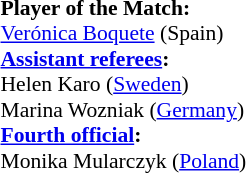<table width=100% style="font-size: 90%">
<tr>
<td><br><strong>Player of the Match:</strong>
<br><a href='#'>Verónica Boquete</a> (Spain)<br><strong><a href='#'>Assistant referees</a>:</strong>
<br>Helen Karo (<a href='#'>Sweden</a>)
<br>Marina Wozniak (<a href='#'>Germany</a>)
<br><strong><a href='#'>Fourth official</a>:</strong>
<br>Monika Mularczyk (<a href='#'>Poland</a>)</td>
</tr>
</table>
